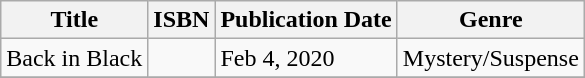<table class="wikitable">
<tr>
<th>Title</th>
<th>ISBN</th>
<th>Publication Date</th>
<th>Genre</th>
</tr>
<tr>
<td>Back in Black</td>
<td></td>
<td>Feb 4, 2020</td>
<td>Mystery/Suspense</td>
</tr>
<tr>
</tr>
</table>
